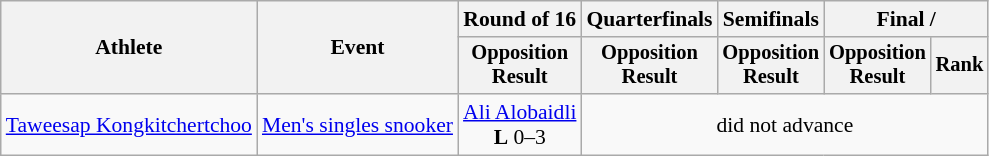<table class="wikitable" style="font-size:90%">
<tr>
<th rowspan="2">Athlete</th>
<th rowspan="2">Event</th>
<th>Round of 16</th>
<th>Quarterfinals</th>
<th>Semifinals</th>
<th colspan=2>Final / </th>
</tr>
<tr style="font-size:95%">
<th>Opposition<br>Result</th>
<th>Opposition<br>Result</th>
<th>Opposition<br>Result</th>
<th>Opposition<br>Result</th>
<th>Rank</th>
</tr>
<tr align=center>
<td align=left><a href='#'>Taweesap Kongkitchertchoo</a></td>
<td align=left><a href='#'>Men's singles snooker</a></td>
<td> <a href='#'>Ali Alobaidli</a> <br> <strong>L</strong> 0–3</td>
<td colspan="4">did not advance</td>
</tr>
</table>
